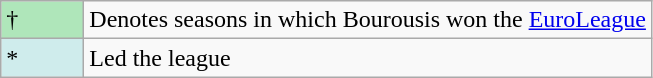<table class="wikitable">
<tr>
<td style="background:#AFE6BA; width:3em;">†</td>
<td>Denotes seasons in which Bourousis won the <a href='#'>EuroLeague</a></td>
</tr>
<tr>
<td style="background:#CFECEC; width:1em">*</td>
<td>Led the league</td>
</tr>
</table>
